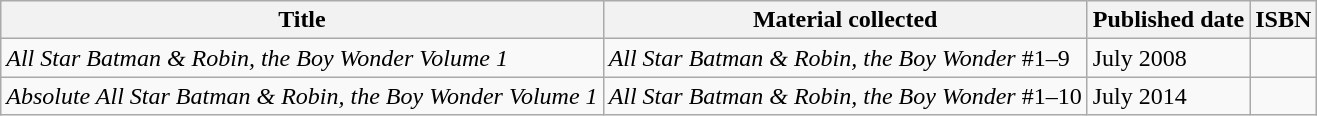<table class="wikitable">
<tr>
<th>Title</th>
<th>Material collected</th>
<th>Published date</th>
<th>ISBN</th>
</tr>
<tr>
<td><em>All Star Batman & Robin, the Boy Wonder Volume 1</em></td>
<td><em>All Star Batman & Robin, the Boy Wonder</em> #1–9</td>
<td>July 2008</td>
<td></td>
</tr>
<tr>
<td><em>Absolute All Star Batman & Robin, the Boy Wonder Volume 1</em></td>
<td><em>All Star Batman & Robin, the Boy Wonder</em> #1–10</td>
<td>July 2014</td>
<td></td>
</tr>
</table>
